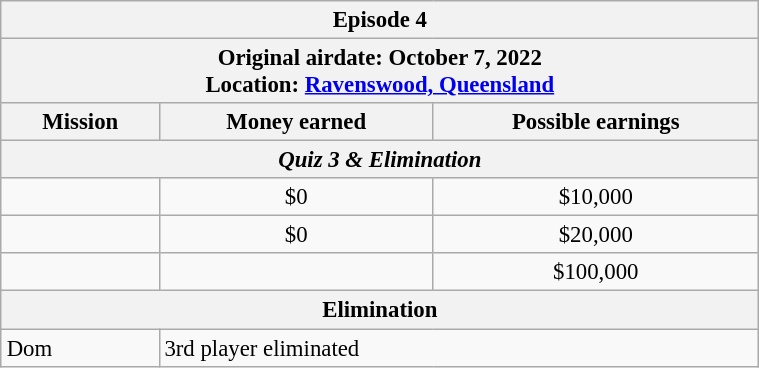<table class="wikitable" style="font-size: 95%; margin: 10px" align="right" width="40%">
<tr>
<th colspan=3>Episode 4</th>
</tr>
<tr>
<th colspan=3>Original airdate: October 7, 2022<br>Location: <a href='#'>Ravenswood, Queensland</a></th>
</tr>
<tr>
<th>Mission</th>
<th>Money earned</th>
<th>Possible earnings</th>
</tr>
<tr>
<th colspan=3><em>Quiz 3 & Elimination</em></th>
</tr>
<tr>
<td></td>
<td align="center">$0</td>
<td align="center">$10,000</td>
</tr>
<tr>
<td></td>
<td align="center">$0</td>
<td align="center">$20,000</td>
</tr>
<tr>
<td><strong></strong></td>
<td align="center"><strong></strong></td>
<td align="center">$100,000</td>
</tr>
<tr>
<th colspan=3>Elimination</th>
</tr>
<tr>
<td>Dom</td>
<td colspan=2>3rd player eliminated</td>
</tr>
</table>
